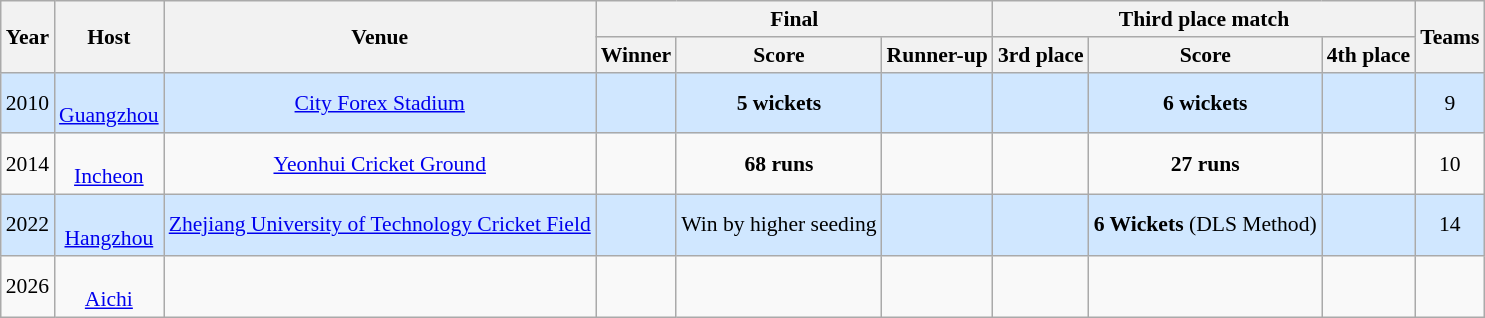<table class="wikitable" style="font-size:90%; text-align: center;">
<tr>
<th rowspan=2>Year</th>
<th rowspan=2>Host</th>
<th rowspan="2">Venue</th>
<th colspan="3">Final</th>
<th colspan=3>Third place match</th>
<th rowspan=2>Teams</th>
</tr>
<tr>
<th>Winner</th>
<th>Score</th>
<th>Runner-up</th>
<th>3rd place</th>
<th>Score</th>
<th>4th place</th>
</tr>
<tr bgcolor=#D0E7FF>
<td>2010<br></td>
<td><br><a href='#'>Guangzhou</a></td>
<td><a href='#'>City Forex Stadium</a></td>
<td></td>
<td><strong>5 wickets</strong></td>
<td></td>
<td></td>
<td><strong>6 wickets</strong></td>
<td></td>
<td>9</td>
</tr>
<tr>
<td>2014<br></td>
<td><br><a href='#'>Incheon</a></td>
<td><a href='#'>Yeonhui Cricket Ground</a></td>
<td></td>
<td><strong>68 runs</strong></td>
<td></td>
<td></td>
<td><strong>27 runs</strong></td>
<td></td>
<td>10</td>
</tr>
<tr bgcolor=#D0E7FF>
<td>2022<br></td>
<td><br><a href='#'>Hangzhou</a></td>
<td><a href='#'>Zhejiang University of Technology Cricket Field</a></td>
<td></td>
<td>Win by higher seeding</td>
<td></td>
<td></td>
<td><strong>6 Wickets</strong> (DLS Method)</td>
<td></td>
<td>14</td>
</tr>
<tr>
<td>2026<br></td>
<td><br><a href='#'>Aichi</a></td>
<td></td>
<td></td>
<td></td>
<td></td>
<td></td>
<td></td>
<td></td>
<td></td>
</tr>
</table>
